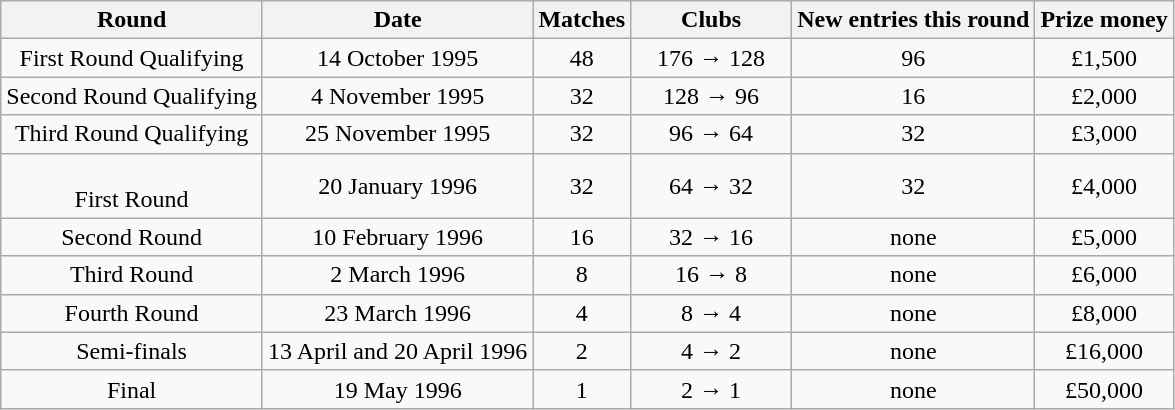<table class="wikitable">
<tr>
<th>Round</th>
<th>Date</th>
<th>Matches</th>
<th width=100>Clubs</th>
<th>New entries this round</th>
<th>Prize money</th>
</tr>
<tr align=center>
<td>First Round Qualifying</td>
<td>14 October 1995</td>
<td>48</td>
<td>176	→	128</td>
<td>96</td>
<td>£1,500</td>
</tr>
<tr align=center>
<td>Second Round Qualifying</td>
<td>4 November 1995</td>
<td>32</td>
<td>128	→	96</td>
<td>16</td>
<td>£2,000</td>
</tr>
<tr align=center>
<td>Third Round Qualifying</td>
<td>25 November 1995</td>
<td>32</td>
<td>96	→	64</td>
<td>32</td>
<td>£3,000</td>
</tr>
<tr align=center>
<td><br>First Round</td>
<td>20 January 1996</td>
<td>32</td>
<td>64	→	32</td>
<td>32</td>
<td>£4,000</td>
</tr>
<tr align=center>
<td>Second Round</td>
<td>10 February 1996</td>
<td>16</td>
<td>32	→	16</td>
<td>none</td>
<td>£5,000</td>
</tr>
<tr align=center>
<td>Third Round</td>
<td>2 March 1996</td>
<td>8</td>
<td>16	→	8</td>
<td>none</td>
<td>£6,000</td>
</tr>
<tr align=center>
<td>Fourth Round</td>
<td>23 March 1996</td>
<td>4</td>
<td>8	→	4</td>
<td>none</td>
<td>£8,000</td>
</tr>
<tr align=center>
<td>Semi-finals</td>
<td>13 April and 20 April 1996</td>
<td>2</td>
<td>4	→	2</td>
<td>none</td>
<td>£16,000</td>
</tr>
<tr align=center>
<td>Final</td>
<td>19 May 1996</td>
<td>1</td>
<td>2	→	1</td>
<td>none</td>
<td>£50,000</td>
</tr>
</table>
